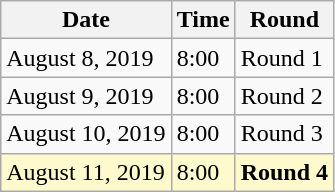<table class="wikitable">
<tr>
<th>Date</th>
<th>Time</th>
<th>Round</th>
</tr>
<tr>
<td>August 8, 2019</td>
<td>8:00</td>
<td>Round 1</td>
</tr>
<tr>
<td>August 9, 2019</td>
<td>8:00</td>
<td>Round 2</td>
</tr>
<tr>
<td>August 10, 2019</td>
<td>8:00</td>
<td>Round 3</td>
</tr>
<tr style=background:lemonchiffon>
<td>August 11, 2019</td>
<td>8:00</td>
<td><strong>Round 4</strong></td>
</tr>
</table>
